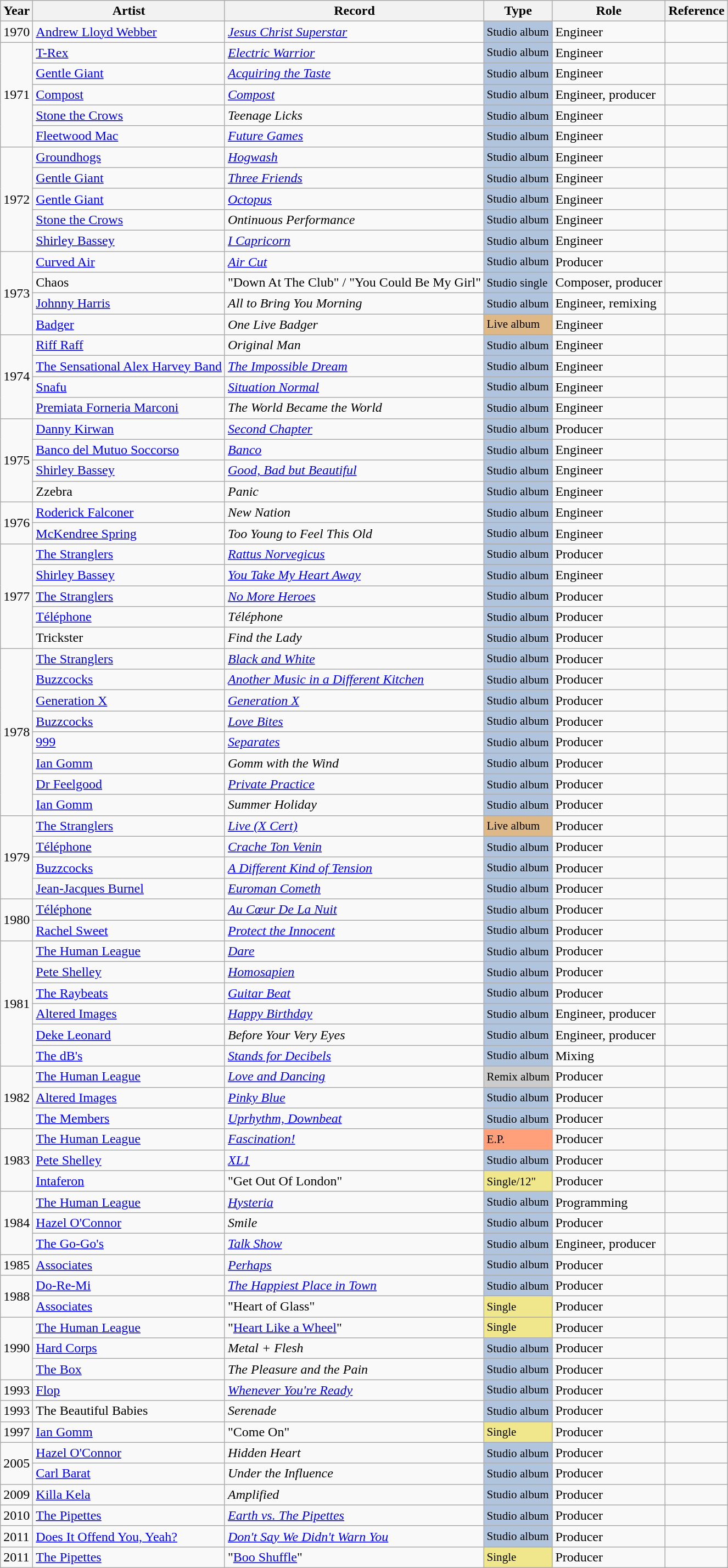<table class="wikitable">
<tr>
<th>Year</th>
<th>Artist</th>
<th>Record</th>
<th>Type</th>
<th>Role</th>
<th>Reference</th>
</tr>
<tr>
<td>1970</td>
<td><a href='#'>Andrew Lloyd Webber</a></td>
<td><em><a href='#'>Jesus Christ Superstar</a></em></td>
<td style="background:#b0c4de; font-size:88%">Studio album</td>
<td>Engineer</td>
<td></td>
</tr>
<tr>
<td rowspan=5>1971</td>
<td><a href='#'>T-Rex</a></td>
<td><em><a href='#'>Electric Warrior</a></em></td>
<td style="background:#b0c4de; font-size:88%">Studio album</td>
<td>Engineer</td>
<td></td>
</tr>
<tr>
<td><a href='#'>Gentle Giant</a></td>
<td><em><a href='#'>Acquiring the Taste</a></em></td>
<td style="background:#b0c4de; font-size:88%">Studio album</td>
<td>Engineer</td>
<td></td>
</tr>
<tr>
<td><a href='#'>Compost</a></td>
<td><em><a href='#'>Compost</a></em></td>
<td style="background:#b0c4de; font-size:88%">Studio album</td>
<td>Engineer, producer</td>
<td></td>
</tr>
<tr>
<td><a href='#'>Stone the Crows</a></td>
<td><em>Teenage Licks</em></td>
<td style="background:#b0c4de; font-size:88%">Studio album</td>
<td>Engineer</td>
<td></td>
</tr>
<tr>
<td><a href='#'>Fleetwood Mac</a></td>
<td><em><a href='#'>Future Games</a></em></td>
<td style="background:#b0c4de; font-size:88%">Studio album</td>
<td>Engineer</td>
<td></td>
</tr>
<tr>
<td rowspan=5>1972</td>
<td><a href='#'>Groundhogs</a></td>
<td><em><a href='#'>Hogwash</a></em></td>
<td style="background:#b0c4de; font-size:88%">Studio album</td>
<td>Engineer</td>
<td></td>
</tr>
<tr>
<td><a href='#'>Gentle Giant</a></td>
<td><em><a href='#'>Three Friends</a></em></td>
<td style="background:#b0c4de; font-size:88%">Studio album</td>
<td>Engineer</td>
<td></td>
</tr>
<tr>
<td><a href='#'>Gentle Giant</a></td>
<td><em><a href='#'>Octopus</a></em></td>
<td style="background:#b0c4de; font-size:88%">Studio album</td>
<td>Engineer</td>
<td></td>
</tr>
<tr>
<td><a href='#'>Stone the Crows</a></td>
<td><em>Ontinuous Performance</em></td>
<td style="background:#b0c4de; font-size:88%">Studio album</td>
<td>Engineer</td>
<td></td>
</tr>
<tr>
<td><a href='#'>Shirley Bassey</a></td>
<td><em><a href='#'>I Capricorn</a></em></td>
<td style="background:#b0c4de; font-size:88%">Studio album</td>
<td>Engineer</td>
<td></td>
</tr>
<tr>
<td rowspan=4>1973</td>
<td><a href='#'>Curved Air</a></td>
<td><em><a href='#'>Air Cut</a></em></td>
<td style="background:#b0c4de; font-size:88%">Studio album</td>
<td>Producer</td>
<td></td>
</tr>
<tr>
<td>Chaos</td>
<td>"Down At The Club" / "You Could Be My Girl"</td>
<td style="background:#b0c4de; font-size:88%">Studio single</td>
<td>Composer, producer</td>
<td></td>
</tr>
<tr>
<td><a href='#'>Johnny Harris</a></td>
<td><em>All to Bring You Morning</em></td>
<td style="background:#b0c4de; font-size:88%">Studio album</td>
<td>Engineer, remixing</td>
<td></td>
</tr>
<tr>
<td><a href='#'>Badger</a></td>
<td><em>One Live Badger</em></td>
<td style="background:#deb887; font-size:88%">Live album</td>
<td>Engineer</td>
<td></td>
</tr>
<tr>
<td rowspan=4>1974</td>
<td><a href='#'>Riff Raff</a></td>
<td><em>Original Man</em></td>
<td style="background:#b0c4de; font-size:88%">Studio album</td>
<td>Engineer</td>
<td></td>
</tr>
<tr>
<td><a href='#'>The Sensational Alex Harvey Band</a></td>
<td><em><a href='#'>The Impossible Dream</a></em></td>
<td style="background:#b0c4de; font-size:88%">Studio album</td>
<td>Engineer</td>
<td></td>
</tr>
<tr>
<td><a href='#'>Snafu</a></td>
<td><em><a href='#'>Situation Normal</a></em></td>
<td style="background:#b0c4de; font-size:88%">Studio album</td>
<td>Engineer</td>
<td></td>
</tr>
<tr>
<td><a href='#'>Premiata Forneria Marconi</a></td>
<td><em>The World Became the World</em></td>
<td style="background:#b0c4de; font-size:88%">Studio album</td>
<td>Engineer</td>
<td></td>
</tr>
<tr>
<td rowspan=4>1975</td>
<td><a href='#'>Danny Kirwan</a></td>
<td><em><a href='#'>Second Chapter</a></em></td>
<td style="background:#b0c4de; font-size:88%">Studio album</td>
<td>Producer</td>
<td></td>
</tr>
<tr>
<td><a href='#'>Banco del Mutuo Soccorso</a></td>
<td><em><a href='#'>Banco</a></em></td>
<td style="background:#b0c4de; font-size:88%">Studio album</td>
<td>Engineer</td>
<td></td>
</tr>
<tr>
<td><a href='#'>Shirley Bassey</a></td>
<td><em><a href='#'>Good, Bad but Beautiful</a></em></td>
<td style="background:#b0c4de; font-size:88%">Studio album</td>
<td>Engineer</td>
<td></td>
</tr>
<tr>
<td>Zzebra</td>
<td><em>Panic</em></td>
<td style="background:#b0c4de; font-size:88%">Studio album</td>
<td>Engineer</td>
<td></td>
</tr>
<tr>
<td rowspan=2>1976</td>
<td><a href='#'>Roderick Falconer</a></td>
<td><em>New Nation</em></td>
<td style="background:#b0c4de; font-size:88%">Studio album</td>
<td>Engineer</td>
<td></td>
</tr>
<tr>
<td><a href='#'>McKendree Spring</a></td>
<td><em>Too Young to Feel This Old</em></td>
<td style="background:#b0c4de; font-size:88%">Studio album</td>
<td>Engineer</td>
<td></td>
</tr>
<tr>
<td rowspan=5>1977</td>
<td><a href='#'>The Stranglers</a></td>
<td><em><a href='#'>Rattus Norvegicus</a></em></td>
<td style="background:#b0c4de; font-size:88%">Studio album</td>
<td>Producer</td>
<td></td>
</tr>
<tr>
<td><a href='#'>Shirley Bassey</a></td>
<td><em><a href='#'>You Take My Heart Away</a></em></td>
<td style="background:#b0c4de; font-size:88%">Studio album</td>
<td>Engineer</td>
<td></td>
</tr>
<tr>
<td><a href='#'>The Stranglers</a></td>
<td><em><a href='#'>No More Heroes</a></em></td>
<td style="background:#b0c4de; font-size:88%">Studio album</td>
<td>Producer</td>
<td></td>
</tr>
<tr>
<td><a href='#'>Téléphone</a></td>
<td><em>Téléphone</em></td>
<td style="background:#b0c4de; font-size:88%">Studio album</td>
<td>Producer</td>
<td></td>
</tr>
<tr>
<td>Trickster</td>
<td><em>Find the Lady</em></td>
<td style="background:#b0c4de; font-size:88%">Studio album</td>
<td>Producer</td>
<td></td>
</tr>
<tr>
<td rowspan=8>1978</td>
<td><a href='#'>The Stranglers</a></td>
<td><em><a href='#'>Black and White</a></em></td>
<td style="background:#b0c4de; font-size:88%">Studio album</td>
<td>Producer</td>
<td></td>
</tr>
<tr>
<td><a href='#'>Buzzcocks</a></td>
<td><em><a href='#'>Another Music in a Different Kitchen</a></em></td>
<td style="background:#b0c4de; font-size:88%">Studio album</td>
<td>Producer</td>
<td></td>
</tr>
<tr>
<td><a href='#'>Generation X</a></td>
<td><em><a href='#'>Generation X</a></em></td>
<td style="background:#b0c4de; font-size:88%">Studio album</td>
<td>Producer</td>
<td></td>
</tr>
<tr>
<td><a href='#'>Buzzcocks</a></td>
<td><em><a href='#'>Love Bites</a></em></td>
<td style="background:#b0c4de; font-size:88%">Studio album</td>
<td>Producer</td>
<td></td>
</tr>
<tr>
<td><a href='#'>999</a></td>
<td><em><a href='#'>Separates</a></em></td>
<td style="background:#b0c4de; font-size:88%">Studio album</td>
<td>Producer</td>
<td></td>
</tr>
<tr>
<td><a href='#'>Ian Gomm</a></td>
<td><em>Gomm with the Wind</em></td>
<td style="background:#b0c4de; font-size:88%">Studio album</td>
<td>Producer</td>
<td></td>
</tr>
<tr>
<td><a href='#'>Dr Feelgood</a></td>
<td><em><a href='#'>Private Practice</a></em></td>
<td style="background:#b0c4de; font-size:88%">Studio album</td>
<td>Producer</td>
<td></td>
</tr>
<tr>
<td><a href='#'>Ian Gomm</a></td>
<td><em>Summer Holiday</em></td>
<td style="background:#b0c4de; font-size:88%">Studio album</td>
<td>Producer</td>
<td></td>
</tr>
<tr>
<td rowspan=4>1979</td>
<td><a href='#'>The Stranglers</a></td>
<td><em><a href='#'>Live (X Cert)</a></em></td>
<td style="background:#deb887; font-size:88%">Live album</td>
<td>Producer</td>
<td></td>
</tr>
<tr>
<td><a href='#'>Téléphone</a></td>
<td><em><a href='#'>Crache Ton Venin</a></em></td>
<td style="background:#b0c4de; font-size:88%">Studio album</td>
<td>Producer</td>
<td></td>
</tr>
<tr>
<td><a href='#'>Buzzcocks</a></td>
<td><em><a href='#'>A Different Kind of Tension</a></em></td>
<td style="background:#b0c4de; font-size:88%">Studio album</td>
<td>Producer</td>
<td></td>
</tr>
<tr>
<td><a href='#'>Jean-Jacques Burnel</a></td>
<td><em><a href='#'>Euroman Cometh</a></em></td>
<td style="background:#b0c4de; font-size:88%">Studio album</td>
<td>Producer</td>
<td></td>
</tr>
<tr>
<td rowspan=2>1980</td>
<td><a href='#'>Téléphone</a></td>
<td><em><a href='#'>Au Cœur De La Nuit</a></em></td>
<td style="background:#b0c4de; font-size:88%">Studio album</td>
<td>Producer</td>
<td></td>
</tr>
<tr>
<td><a href='#'>Rachel Sweet</a></td>
<td><em><a href='#'>Protect the Innocent</a></em></td>
<td style="background:#b0c4de; font-size:88%">Studio album</td>
<td>Producer</td>
<td></td>
</tr>
<tr>
<td rowspan=6>1981</td>
<td><a href='#'>The Human League</a></td>
<td><em><a href='#'>Dare</a></em></td>
<td style="background:#b0c4de; font-size:88%">Studio album</td>
<td>Producer</td>
<td></td>
</tr>
<tr>
<td><a href='#'>Pete Shelley</a></td>
<td><em><a href='#'>Homosapien</a></em></td>
<td style="background:#b0c4de; font-size:88%">Studio album</td>
<td>Producer</td>
<td></td>
</tr>
<tr>
<td><a href='#'>The Raybeats</a></td>
<td><em><a href='#'>Guitar Beat</a></em></td>
<td style="background:#b0c4de; font-size:88%">Studio album</td>
<td>Producer</td>
<td></td>
</tr>
<tr>
<td><a href='#'>Altered Images</a></td>
<td><em><a href='#'>Happy Birthday</a></em></td>
<td style="background:#b0c4de; font-size:88%">Studio album</td>
<td>Engineer, producer</td>
<td></td>
</tr>
<tr>
<td><a href='#'>Deke Leonard</a></td>
<td><em>Before Your Very Eyes</em></td>
<td style="background:#b0c4de; font-size:88%">Studio album</td>
<td>Engineer, producer</td>
<td></td>
</tr>
<tr>
<td><a href='#'>The dB's</a></td>
<td><em><a href='#'>Stands for Decibels</a></em></td>
<td style="background:#b0c4de; font-size:88%">Studio album</td>
<td>Mixing</td>
<td></td>
</tr>
<tr>
<td rowspan=3>1982</td>
<td><a href='#'>The Human League</a></td>
<td><em><a href='#'>Love and Dancing</a></em></td>
<td style="background:#ccc; font-size:88%;">Remix album</td>
<td>Producer</td>
<td></td>
</tr>
<tr>
<td><a href='#'>Altered Images</a></td>
<td><em><a href='#'>Pinky Blue</a></em></td>
<td style="background:#b0c4de; font-size:88%">Studio album</td>
<td>Producer</td>
<td></td>
</tr>
<tr>
<td><a href='#'>The Members</a></td>
<td><em><a href='#'>Uprhythm, Downbeat</a></em></td>
<td style="background:#b0c4de; font-size:88%">Studio album</td>
<td>Producer</td>
<td></td>
</tr>
<tr>
<td rowspan=3>1983</td>
<td><a href='#'>The Human League</a></td>
<td><em><a href='#'>Fascination!</a></em></td>
<td style="background:#ffa07a; font-size:88%">E.P.</td>
<td>Producer</td>
<td></td>
</tr>
<tr>
<td><a href='#'>Pete Shelley</a></td>
<td><em><a href='#'>XL1</a></em></td>
<td style="background:#b0c4de; font-size:88%">Studio album</td>
<td>Producer</td>
<td></td>
</tr>
<tr>
<td><a href='#'>Intaferon</a></td>
<td>"Get Out Of London"</td>
<td style="background:khaki; font-size:88%;">Single/12"</td>
<td>Producer</td>
<td></td>
</tr>
<tr>
<td rowspan=3>1984</td>
<td><a href='#'>The Human League</a></td>
<td><em><a href='#'>Hysteria</a></em></td>
<td style="background:#b0c4de; font-size:88%">Studio album</td>
<td>Programming</td>
<td></td>
</tr>
<tr>
<td><a href='#'>Hazel O'Connor</a></td>
<td><em>Smile</em></td>
<td style="background:#b0c4de; font-size:88%">Studio album</td>
<td>Producer</td>
<td></td>
</tr>
<tr>
<td><a href='#'>The Go-Go's</a></td>
<td><em><a href='#'>Talk Show</a></em></td>
<td style="background:#b0c4de; font-size:88%">Studio album</td>
<td>Engineer, producer</td>
<td></td>
</tr>
<tr>
<td>1985</td>
<td><a href='#'>Associates</a></td>
<td><em><a href='#'>Perhaps</a></em></td>
<td style="background:#b0c4de; font-size:88%">Studio album</td>
<td>Producer</td>
<td></td>
</tr>
<tr>
<td rowspan=2>1988</td>
<td><a href='#'>Do-Re-Mi</a></td>
<td><em><a href='#'>The Happiest Place in Town</a></em></td>
<td style="background:#b0c4de; font-size:88%">Studio album</td>
<td>Producer</td>
<td></td>
</tr>
<tr>
<td><a href='#'>Associates</a></td>
<td>"Heart of Glass"</td>
<td style="background:khaki; font-size:88%;">Single</td>
<td>Producer</td>
<td></td>
</tr>
<tr>
<td rowspan=3>1990</td>
<td><a href='#'>The Human League</a></td>
<td>"<a href='#'>Heart Like a Wheel</a>"</td>
<td style="background:khaki; font-size:88%;">Single</td>
<td>Producer</td>
<td></td>
</tr>
<tr>
<td><a href='#'>Hard Corps</a></td>
<td><em>Metal + Flesh</em></td>
<td style="background:#b0c4de; font-size:88%">Studio album</td>
<td>Producer</td>
<td></td>
</tr>
<tr>
<td><a href='#'>The Box</a></td>
<td><em>The Pleasure and the Pain</em></td>
<td style="background:#b0c4de; font-size:88%">Studio album</td>
<td>Producer</td>
<td></td>
</tr>
<tr>
<td>1993</td>
<td><a href='#'>Flop</a></td>
<td><em><a href='#'>Whenever You're Ready</a></em></td>
<td style="background:#b0c4de; font-size:88%">Studio album</td>
<td>Producer</td>
<td></td>
</tr>
<tr>
<td>1993</td>
<td>The Beautiful Babies</td>
<td><em>Serenade</em></td>
<td style="background:#b0c4de; font-size:88%"">Studio album</td>
<td>Producer</td>
<td></td>
</tr>
<tr>
<td>1997</td>
<td><a href='#'>Ian Gomm</a></td>
<td>"Come On"</td>
<td style="background:khaki; font-size:88%;">Single</td>
<td>Producer</td>
<td></td>
</tr>
<tr>
<td rowspan=2>2005</td>
<td><a href='#'>Hazel O'Connor</a></td>
<td><em>Hidden Heart</em></td>
<td style="background:#b0c4de; font-size:88%">Studio album</td>
<td>Producer</td>
<td></td>
</tr>
<tr>
<td><a href='#'>Carl Barat</a></td>
<td><em>Under the Influence</em></td>
<td style="background:#b0c4de; font-size:88%">Studio album</td>
<td>Producer</td>
<td></td>
</tr>
<tr>
<td>2009</td>
<td><a href='#'>Killa Kela</a></td>
<td><em>Amplified</em></td>
<td style="background:#b0c4de; font-size:88%">Studio album</td>
<td>Producer</td>
<td></td>
</tr>
<tr>
<td>2010</td>
<td><a href='#'>The Pipettes</a></td>
<td><em><a href='#'>Earth vs. The Pipettes</a></em></td>
<td style="background:#b0c4de; font-size:88%">Studio album</td>
<td>Producer</td>
<td></td>
</tr>
<tr>
<td>2011</td>
<td><a href='#'>Does It Offend You, Yeah?</a></td>
<td><em><a href='#'>Don't Say We Didn't Warn You</a></em></td>
<td style="background:#b0c4de; font-size:88%">Studio album</td>
<td>Producer</td>
<td></td>
</tr>
<tr>
<td>2011</td>
<td><a href='#'>The Pipettes</a></td>
<td>"<a href='#'>Boo Shuffle</a>"</td>
<td style="background:khaki; font-size:88%;">Single</td>
<td>Producer</td>
<td></td>
</tr>
</table>
